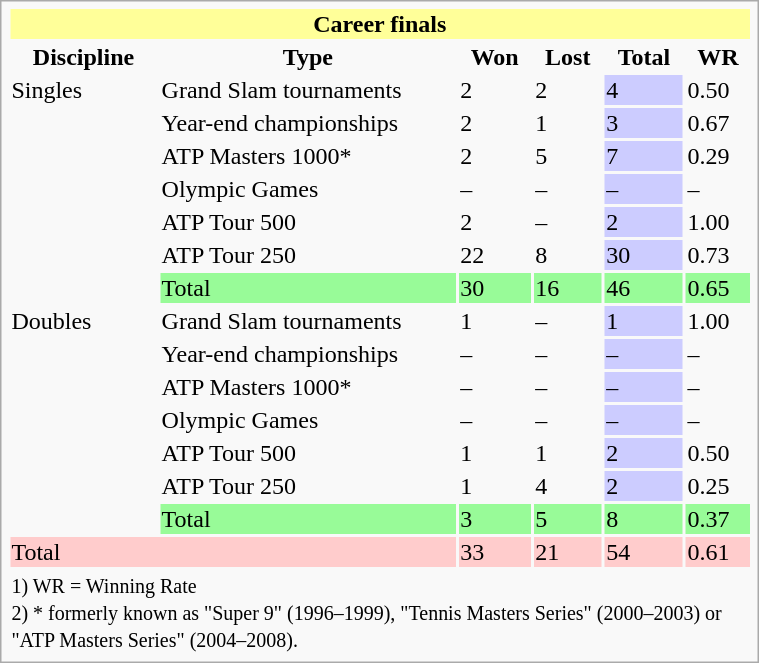<table class="infobox vcard vevent" style="width:40%;">
<tr bgcolor=FFFF99>
<th colspan=6>Career finals</th>
</tr>
<tr>
<th>Discipline</th>
<th>Type</th>
<th>Won</th>
<th>Lost</th>
<th>Total</th>
<th>WR</th>
</tr>
<tr>
<td rowspan=7>Singles</td>
<td>Grand Slam tournaments</td>
<td>2</td>
<td>2</td>
<td bgcolor=CCCCFF>4</td>
<td>0.50</td>
</tr>
<tr>
<td>Year-end championships</td>
<td>2</td>
<td>1</td>
<td bgcolor=CCCCFF>3</td>
<td>0.67</td>
</tr>
<tr>
<td>ATP Masters 1000*</td>
<td>2</td>
<td>5</td>
<td bgcolor=CCCCFF>7</td>
<td>0.29</td>
</tr>
<tr>
<td>Olympic Games</td>
<td>–</td>
<td>–</td>
<td bgcolor=CCCCFF>–</td>
<td>–</td>
</tr>
<tr>
<td>ATP Tour 500</td>
<td>2</td>
<td>–</td>
<td bgcolor=CCCCFF>2</td>
<td>1.00</td>
</tr>
<tr>
<td>ATP Tour 250</td>
<td>22</td>
<td>8</td>
<td bgcolor=CCCCFF>30</td>
<td>0.73</td>
</tr>
<tr bgcolor=98fb98>
<td>Total</td>
<td>30</td>
<td>16</td>
<td>46</td>
<td>0.65</td>
</tr>
<tr>
<td rowspan=7>Doubles</td>
<td>Grand Slam tournaments</td>
<td>1</td>
<td>–</td>
<td bgcolor=CCCCFF>1</td>
<td>1.00</td>
</tr>
<tr>
<td>Year-end championships</td>
<td>–</td>
<td>–</td>
<td bgcolor=CCCCFF>–</td>
<td>–</td>
</tr>
<tr>
<td>ATP Masters 1000*</td>
<td>–</td>
<td>–</td>
<td bgcolor=CCCCFF>–</td>
<td>–</td>
</tr>
<tr>
<td>Olympic Games</td>
<td>–</td>
<td>–</td>
<td bgcolor=CCCCFF>–</td>
<td>–</td>
</tr>
<tr>
<td>ATP Tour 500</td>
<td>1</td>
<td>1</td>
<td bgcolor=CCCCFF>2</td>
<td>0.50</td>
</tr>
<tr>
<td>ATP Tour 250</td>
<td>1</td>
<td>4</td>
<td bgcolor=CCCCFF>2</td>
<td>0.25</td>
</tr>
<tr bgcolor=98fb98>
<td>Total</td>
<td>3</td>
<td>5</td>
<td>8</td>
<td>0.37</td>
</tr>
<tr bgcolor=FFCCCC>
<td colspan=2>Total</td>
<td>33</td>
<td>21</td>
<td>54</td>
<td>0.61</td>
</tr>
<tr>
<td colspan=6><small>1) WR = Winning Rate <br>2) * formerly known as "Super 9" (1996–1999), "Tennis Masters Series" (2000–2003) or "ATP Masters Series" (2004–2008).</small></td>
</tr>
</table>
